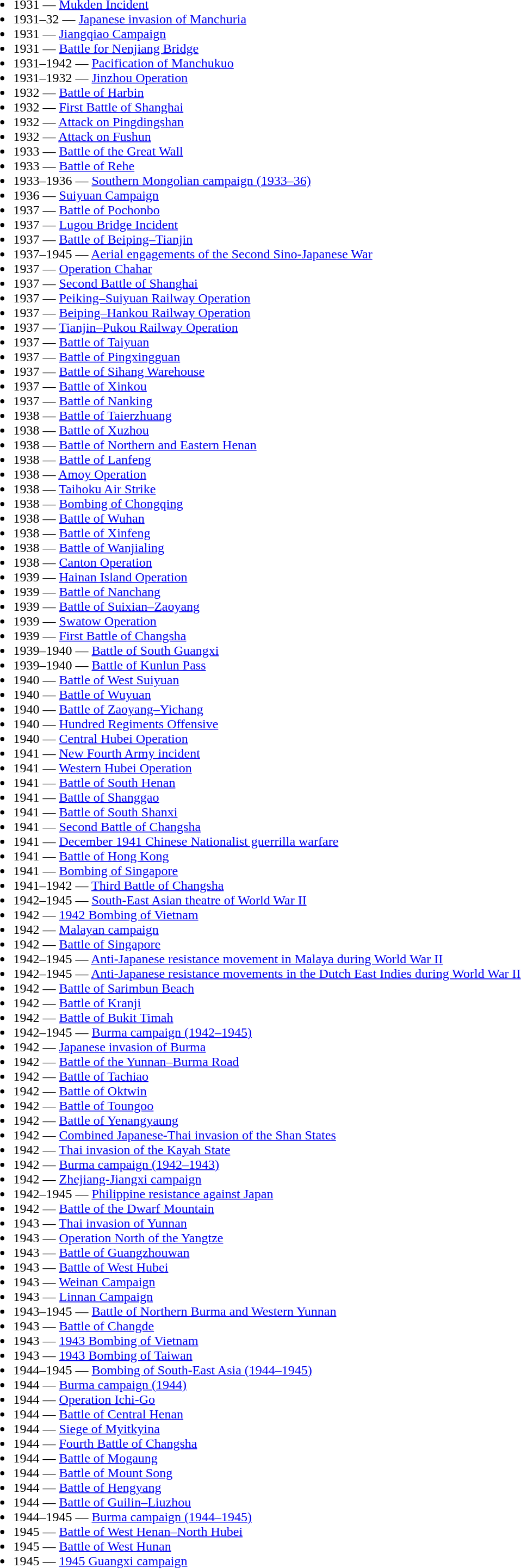<table>
<tr valign=top>
<td><br><ul><li>1931 — <a href='#'>Mukden Incident</a></li><li>1931–32 — <a href='#'>Japanese invasion of Manchuria</a></li><li>1931 — <a href='#'>Jiangqiao Campaign</a></li><li>1931 — <a href='#'>Battle for Nenjiang Bridge</a></li><li>1931–1942 — <a href='#'>Pacification of Manchukuo</a></li><li>1931–1932 — <a href='#'>Jinzhou Operation</a></li><li>1932 — <a href='#'>Battle of Harbin</a></li><li>1932 — <a href='#'>First Battle of Shanghai</a></li><li>1932 — <a href='#'>Attack on Pingdingshan</a></li><li>1932 — <a href='#'>Attack on Fushun</a></li><li>1933 — <a href='#'>Battle of the Great Wall</a></li><li>1933 — <a href='#'>Battle of Rehe</a></li><li>1933–1936 — <a href='#'>Southern Mongolian campaign (1933–36)</a></li><li>1936 — <a href='#'>Suiyuan Campaign</a></li><li>1937 — <a href='#'>Battle of Pochonbo</a></li><li>1937 — <a href='#'>Lugou Bridge Incident</a></li><li>1937 — <a href='#'>Battle of Beiping–Tianjin</a></li><li>1937–1945 — <a href='#'>Aerial engagements of the Second Sino-Japanese War</a></li><li>1937 — <a href='#'>Operation Chahar</a></li><li>1937 — <a href='#'>Second Battle of Shanghai</a></li><li>1937 — <a href='#'>Peiking–Suiyuan Railway Operation</a></li><li>1937 — <a href='#'>Beiping–Hankou Railway Operation</a></li><li>1937 — <a href='#'>Tianjin–Pukou Railway Operation</a></li><li>1937 — <a href='#'>Battle of Taiyuan</a></li><li>1937 — <a href='#'>Battle of Pingxingguan</a></li><li>1937 — <a href='#'>Battle of Sihang Warehouse</a></li><li>1937 — <a href='#'>Battle of Xinkou</a></li><li>1937 — <a href='#'>Battle of Nanking</a></li><li>1938 — <a href='#'>Battle of Taierzhuang</a></li><li>1938 — <a href='#'>Battle of Xuzhou</a></li><li>1938 — <a href='#'>Battle of Northern and Eastern Henan</a></li><li>1938 — <a href='#'>Battle of Lanfeng</a></li><li>1938 — <a href='#'>Amoy Operation</a></li><li>1938 — <a href='#'>Taihoku Air Strike</a></li><li>1938 — <a href='#'>Bombing of Chongqing</a></li><li>1938 — <a href='#'>Battle of Wuhan</a></li><li>1938 — <a href='#'>Battle of Xinfeng</a></li><li>1938 — <a href='#'>Battle of Wanjialing</a></li><li>1938 — <a href='#'>Canton Operation</a></li><li>1939 — <a href='#'>Hainan Island Operation</a></li><li>1939 — <a href='#'>Battle of Nanchang</a></li><li>1939 — <a href='#'>Battle of Suixian–Zaoyang</a></li><li>1939 — <a href='#'>Swatow Operation</a></li><li>1939 — <a href='#'>First Battle of Changsha</a></li><li>1939–1940 — <a href='#'>Battle of South Guangxi</a></li><li>1939–1940 — <a href='#'>Battle of Kunlun Pass</a></li><li>1940 — <a href='#'>Battle of West Suiyuan</a></li><li>1940 — <a href='#'>Battle of Wuyuan</a></li><li>1940 — <a href='#'>Battle of Zaoyang–Yichang</a></li><li>1940 — <a href='#'>Hundred Regiments Offensive</a></li><li>1940 — <a href='#'>Central Hubei Operation</a></li><li>1941 — <a href='#'>New Fourth Army incident</a></li><li>1941 — <a href='#'>Western Hubei Operation</a></li><li>1941 — <a href='#'>Battle of South Henan</a></li><li>1941 — <a href='#'>Battle of Shanggao</a></li><li>1941 — <a href='#'>Battle of South Shanxi</a></li><li>1941 — <a href='#'>Second Battle of Changsha</a></li><li>1941 — <a href='#'>December 1941 Chinese Nationalist guerrilla warfare</a></li><li>1941 — <a href='#'>Battle of Hong Kong</a></li><li>1941 — <a href='#'>Bombing of Singapore</a></li><li>1941–1942 — <a href='#'>Third Battle of Changsha</a></li><li>1942–1945 — <a href='#'>South-East Asian theatre of World War II</a></li><li>1942 — <a href='#'>1942 Bombing of Vietnam</a></li><li>1942 — <a href='#'>Malayan campaign</a></li><li>1942 — <a href='#'>Battle of Singapore</a></li><li>1942–1945 — <a href='#'>Anti-Japanese resistance movement in Malaya during World War II</a></li><li>1942–1945 — <a href='#'>Anti-Japanese resistance movements in the Dutch East Indies during World War II</a></li><li>1942 — <a href='#'>Battle of Sarimbun Beach</a></li><li>1942 — <a href='#'>Battle of Kranji</a></li><li>1942 — <a href='#'>Battle of Bukit Timah</a></li><li>1942–1945 — <a href='#'>Burma campaign (1942–1945)</a></li><li>1942 — <a href='#'>Japanese invasion of Burma</a></li><li>1942 — <a href='#'>Battle of the Yunnan–Burma Road</a></li><li>1942 — <a href='#'>Battle of Tachiao</a></li><li>1942 — <a href='#'>Battle of Oktwin</a></li><li>1942 — <a href='#'>Battle of Toungoo</a></li><li>1942 — <a href='#'>Battle of Yenangyaung</a></li><li>1942 — <a href='#'>Combined Japanese-Thai invasion of the Shan States</a></li><li>1942 — <a href='#'>Thai invasion of the Kayah State</a></li><li>1942 — <a href='#'>Burma campaign (1942–1943)</a></li><li>1942 — <a href='#'>Zhejiang-Jiangxi campaign</a></li><li>1942–1945 — <a href='#'>Philippine resistance against Japan</a></li><li>1942 — <a href='#'>Battle of the Dwarf Mountain</a></li><li>1943 — <a href='#'>Thai invasion of Yunnan</a></li><li>1943 — <a href='#'>Operation North of the Yangtze</a></li><li>1943 — <a href='#'>Battle of Guangzhouwan</a></li><li>1943 — <a href='#'>Battle of West Hubei</a></li><li>1943 — <a href='#'>Weinan Campaign</a></li><li>1943 — <a href='#'>Linnan Campaign</a></li><li>1943–1945 — <a href='#'>Battle of Northern Burma and Western Yunnan</a></li><li>1943 — <a href='#'>Battle of Changde</a></li><li>1943 — <a href='#'>1943 Bombing of Vietnam</a></li><li>1943 — <a href='#'>1943 Bombing of Taiwan</a></li><li>1944–1945 — <a href='#'>Bombing of South-East Asia (1944–1945)</a></li><li>1944 — <a href='#'>Burma campaign (1944)</a></li><li>1944 — <a href='#'>Operation Ichi-Go</a></li><li>1944 — <a href='#'>Battle of Central Henan</a></li><li>1944 — <a href='#'>Siege of Myitkyina</a></li><li>1944 — <a href='#'>Fourth Battle of Changsha</a></li><li>1944 — <a href='#'>Battle of Mogaung</a></li><li>1944 — <a href='#'>Battle of Mount Song</a></li><li>1944 — <a href='#'>Battle of Hengyang</a></li><li>1944 — <a href='#'>Battle of Guilin–Liuzhou</a></li><li>1944–1945 — <a href='#'>Burma campaign (1944–1945)</a></li><li>1945 — <a href='#'>Battle of West Henan–North Hubei</a></li><li>1945 — <a href='#'>Battle of West Hunan</a></li><li>1945 — <a href='#'>1945 Guangxi campaign</a></li></ul></td>
</tr>
</table>
